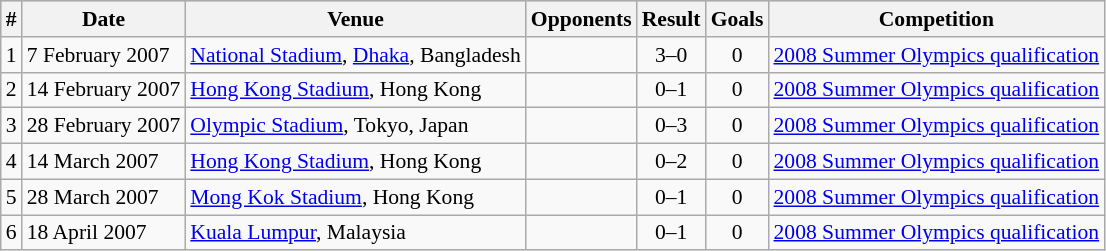<table class="wikitable" style="font-size:90%; text-align: left;">
<tr bgcolor="#CCCCCC" align="center">
<th>#</th>
<th>Date</th>
<th>Venue</th>
<th>Opponents</th>
<th>Result</th>
<th>Goals</th>
<th>Competition</th>
</tr>
<tr>
<td>1</td>
<td>7 February 2007</td>
<td><a href='#'>National Stadium</a>, <a href='#'>Dhaka</a>, Bangladesh</td>
<td></td>
<td align="center">3–0</td>
<td align="center">0</td>
<td><a href='#'>2008 Summer Olympics qualification</a></td>
</tr>
<tr>
<td>2</td>
<td>14 February 2007</td>
<td><a href='#'>Hong Kong Stadium</a>, Hong Kong</td>
<td></td>
<td align="center">0–1</td>
<td align="center">0</td>
<td><a href='#'>2008 Summer Olympics qualification</a></td>
</tr>
<tr>
<td>3</td>
<td>28 February 2007</td>
<td><a href='#'>Olympic Stadium</a>, Tokyo, Japan</td>
<td></td>
<td align="center">0–3</td>
<td align="center">0</td>
<td><a href='#'>2008 Summer Olympics qualification</a></td>
</tr>
<tr>
<td>4</td>
<td>14 March 2007</td>
<td><a href='#'>Hong Kong Stadium</a>, Hong Kong</td>
<td></td>
<td align="center">0–2</td>
<td align="center">0</td>
<td><a href='#'>2008 Summer Olympics qualification</a></td>
</tr>
<tr>
<td>5</td>
<td>28 March 2007</td>
<td><a href='#'>Mong Kok Stadium</a>, Hong Kong</td>
<td></td>
<td align="center">0–1</td>
<td align="center">0</td>
<td><a href='#'>2008 Summer Olympics qualification</a></td>
</tr>
<tr>
<td>6</td>
<td>18 April 2007</td>
<td><a href='#'>Kuala Lumpur</a>, Malaysia</td>
<td></td>
<td align="center">0–1</td>
<td align="center">0</td>
<td><a href='#'>2008 Summer Olympics qualification</a></td>
</tr>
</table>
